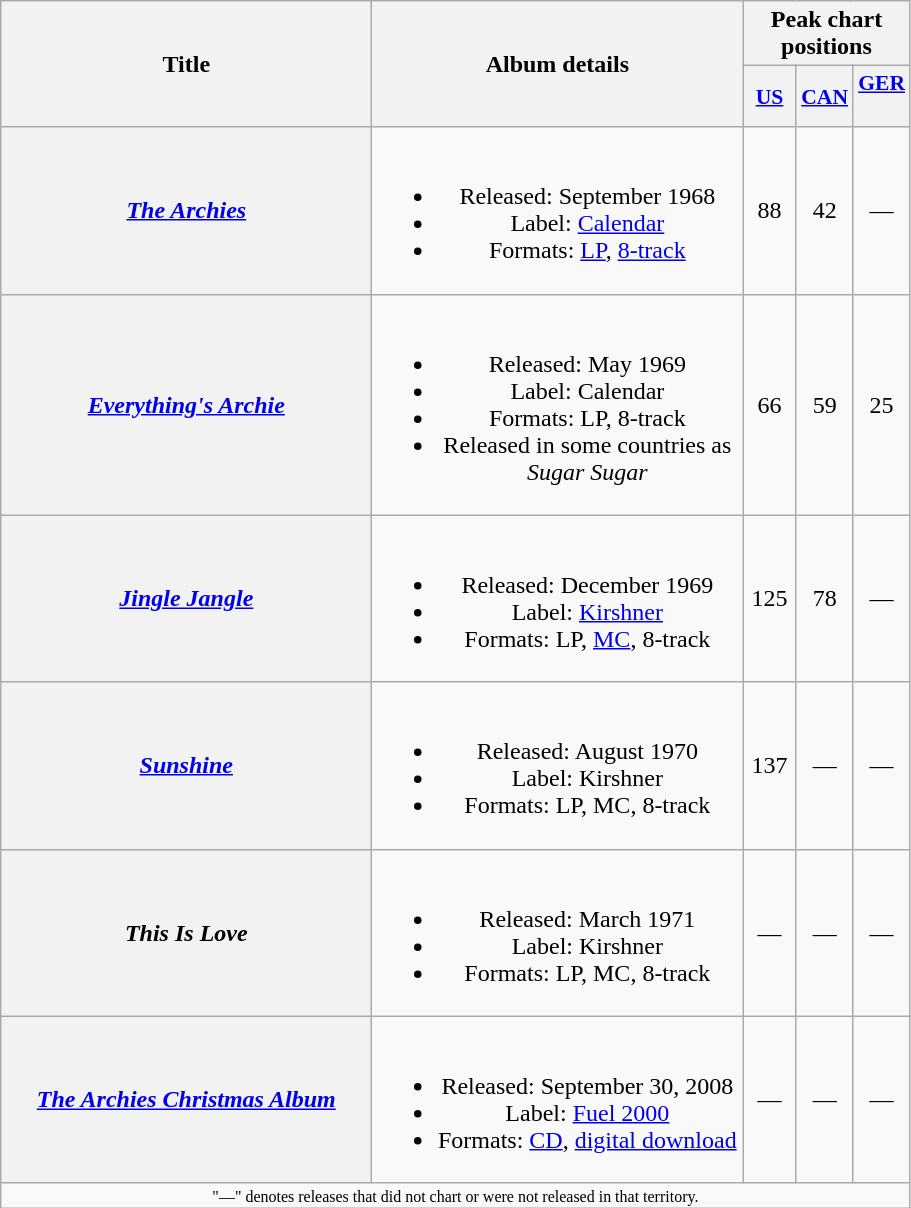<table class="wikitable plainrowheaders" style="text-align:center;">
<tr>
<th scope="col" rowspan="2" style="width:15em;">Title</th>
<th scope="col" rowspan="2" style="width:15em;">Album details</th>
<th colspan="3">Peak chart positions</th>
</tr>
<tr>
<th scope="col" style="width:2em;font-size:90%;"><a href='#'>US</a><br></th>
<th scope="col" style="width:2em;font-size:90%;"><a href='#'>CAN</a><br></th>
<th scope="col" style="width:2em;font-size:90%;"><a href='#'>GER</a><br><br></th>
</tr>
<tr>
<th scope="row"><em><a href='#'>The Archies</a></em></th>
<td><br><ul><li>Released: September 1968</li><li>Label: <a href='#'>Calendar</a></li><li>Formats: <a href='#'>LP</a>, <a href='#'>8-track</a></li></ul></td>
<td>88</td>
<td>42</td>
<td>—</td>
</tr>
<tr>
<th scope="row"><em><a href='#'>Everything's Archie</a></em></th>
<td><br><ul><li>Released: May 1969</li><li>Label: Calendar</li><li>Formats: LP, 8-track</li><li>Released in some countries as <em>Sugar Sugar</em></li></ul></td>
<td>66</td>
<td>59</td>
<td>25</td>
</tr>
<tr>
<th scope="row"><em><a href='#'>Jingle Jangle</a></em></th>
<td><br><ul><li>Released: December 1969</li><li>Label: <a href='#'>Kirshner</a></li><li>Formats: LP, <a href='#'>MC</a>, 8-track</li></ul></td>
<td>125</td>
<td>78</td>
<td>—</td>
</tr>
<tr>
<th scope="row"><em><a href='#'>Sunshine</a></em></th>
<td><br><ul><li>Released: August 1970</li><li>Label: Kirshner</li><li>Formats: LP, MC, 8-track</li></ul></td>
<td>137</td>
<td>—</td>
<td>—</td>
</tr>
<tr>
<th scope="row"><em>This Is Love</em></th>
<td><br><ul><li>Released: March 1971</li><li>Label: Kirshner</li><li>Formats: LP, MC, 8-track</li></ul></td>
<td>—</td>
<td>—</td>
<td>—</td>
</tr>
<tr>
<th scope="row"><em><a href='#'>The Archies Christmas Album</a></em></th>
<td><br><ul><li>Released: September 30, 2008</li><li>Label: <a href='#'>Fuel 2000</a></li><li>Formats: <a href='#'>CD</a>, <a href='#'>digital download</a></li></ul></td>
<td>—</td>
<td>—</td>
<td>—</td>
</tr>
<tr>
<td colspan="5" style="font-size:8pt">"—" denotes releases that did not chart or were not released in that territory.</td>
</tr>
</table>
